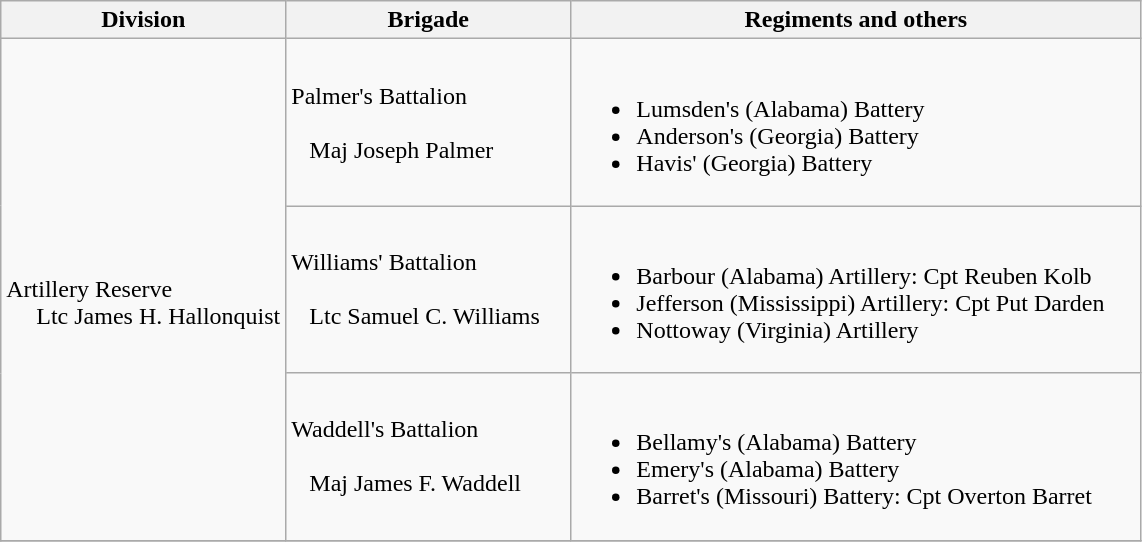<table class="wikitable">
<tr>
<th width=25%>Division</th>
<th width=25%>Brigade</th>
<th>Regiments and others</th>
</tr>
<tr>
<td rowspan=3><br>Artillery Reserve
<br>    
Ltc James H. Hallonquist</td>
<td>Palmer's Battalion<br><br>  
Maj Joseph Palmer</td>
<td><br><ul><li>Lumsden's (Alabama) Battery</li><li>Anderson's (Georgia) Battery</li><li>Havis' (Georgia) Battery</li></ul></td>
</tr>
<tr>
<td>Williams' Battalion<br><br>  
Ltc Samuel C. Williams</td>
<td><br><ul><li>Barbour (Alabama) Artillery: Cpt Reuben Kolb</li><li>Jefferson (Mississippi) Artillery: Cpt Put Darden</li><li>Nottoway (Virginia) Artillery</li></ul></td>
</tr>
<tr>
<td>Waddell's Battalion<br><br>  
Maj James F. Waddell</td>
<td><br><ul><li>Bellamy's (Alabama) Battery</li><li>Emery's (Alabama) Battery</li><li>Barret's (Missouri) Battery: Cpt Overton Barret</li></ul></td>
</tr>
<tr>
</tr>
</table>
